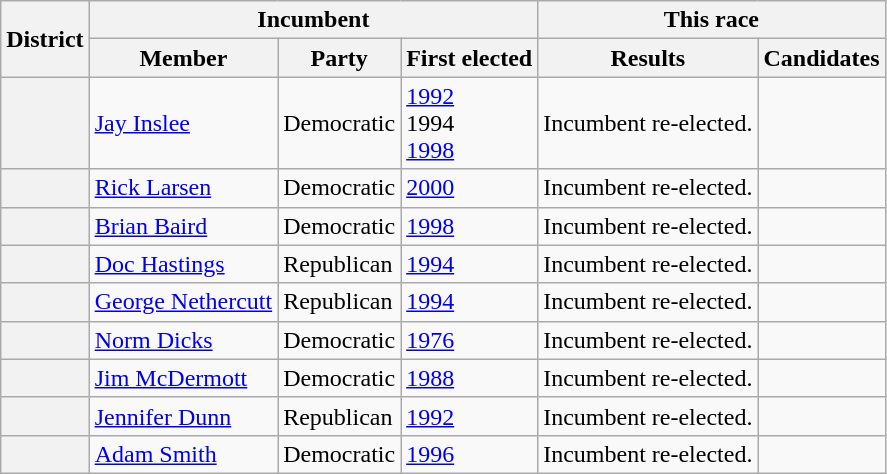<table class=wikitable>
<tr>
<th rowspan=2>District</th>
<th colspan=3>Incumbent</th>
<th colspan=2>This race</th>
</tr>
<tr>
<th>Member</th>
<th>Party</th>
<th>First elected</th>
<th>Results</th>
<th>Candidates</th>
</tr>
<tr>
<th></th>
<td><a href='#'>Jay Inslee</a></td>
<td>Democratic</td>
<td><a href='#'>1992</a><br>1994 <br><a href='#'>1998</a></td>
<td>Incumbent re-elected.</td>
<td nowrap></td>
</tr>
<tr>
<th></th>
<td><a href='#'>Rick Larsen</a></td>
<td>Democratic</td>
<td><a href='#'>2000</a></td>
<td>Incumbent re-elected.</td>
<td nowrap></td>
</tr>
<tr>
<th></th>
<td><a href='#'>Brian Baird</a></td>
<td>Democratic</td>
<td><a href='#'>1998</a></td>
<td>Incumbent re-elected.</td>
<td nowrap></td>
</tr>
<tr>
<th></th>
<td><a href='#'>Doc Hastings</a></td>
<td>Republican</td>
<td><a href='#'>1994</a></td>
<td>Incumbent re-elected.</td>
<td nowrap></td>
</tr>
<tr>
<th></th>
<td><a href='#'>George Nethercutt</a></td>
<td>Republican</td>
<td><a href='#'>1994</a></td>
<td>Incumbent re-elected.</td>
<td nowrap></td>
</tr>
<tr>
<th></th>
<td><a href='#'>Norm Dicks</a></td>
<td>Democratic</td>
<td><a href='#'>1976</a></td>
<td>Incumbent re-elected.</td>
<td nowrap></td>
</tr>
<tr>
<th></th>
<td><a href='#'>Jim McDermott</a></td>
<td>Democratic</td>
<td><a href='#'>1988</a></td>
<td>Incumbent re-elected.</td>
<td nowrap></td>
</tr>
<tr>
<th></th>
<td><a href='#'>Jennifer Dunn</a></td>
<td>Republican</td>
<td><a href='#'>1992</a></td>
<td>Incumbent re-elected.</td>
<td nowrap></td>
</tr>
<tr>
<th></th>
<td><a href='#'>Adam Smith</a></td>
<td>Democratic</td>
<td><a href='#'>1996</a></td>
<td>Incumbent re-elected.</td>
<td nowrap></td>
</tr>
</table>
